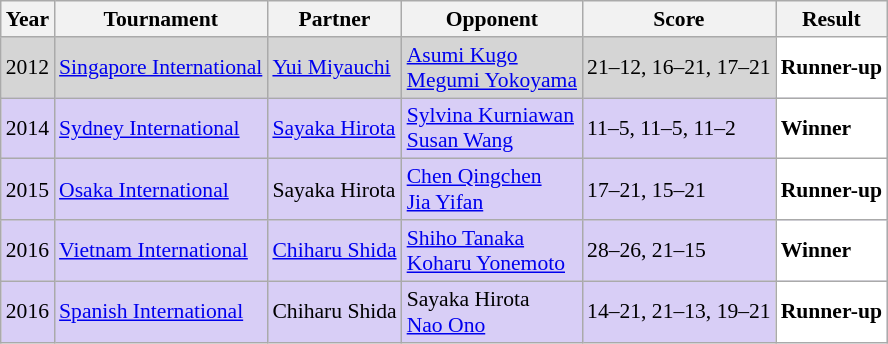<table class="sortable wikitable" style="font-size: 90%">
<tr>
<th>Year</th>
<th>Tournament</th>
<th>Partner</th>
<th>Opponent</th>
<th>Score</th>
<th>Result</th>
</tr>
<tr style="background:#D5D5D5">
<td align="center">2012</td>
<td align="left"><a href='#'>Singapore International</a></td>
<td align="left"> <a href='#'>Yui Miyauchi</a></td>
<td align="left"> <a href='#'>Asumi Kugo</a><br> <a href='#'>Megumi Yokoyama</a></td>
<td align="left">21–12, 16–21, 17–21</td>
<td style="text-align:left; background:white"> <strong>Runner-up</strong></td>
</tr>
<tr style="background:#D8CEF6">
<td align="center">2014</td>
<td align="left"><a href='#'>Sydney International</a></td>
<td align="left"> <a href='#'>Sayaka Hirota</a></td>
<td align="left"> <a href='#'>Sylvina Kurniawan</a><br> <a href='#'>Susan Wang</a></td>
<td align="left">11–5, 11–5, 11–2</td>
<td style="text-align:left; background:white"> <strong>Winner</strong></td>
</tr>
<tr style="background:#D8CEF6">
<td align="center">2015</td>
<td align="left"><a href='#'>Osaka International</a></td>
<td align="left"> Sayaka Hirota</td>
<td align="left"> <a href='#'>Chen Qingchen</a><br> <a href='#'>Jia Yifan</a></td>
<td align="left">17–21, 15–21</td>
<td style="text-align:left; background:white"> <strong>Runner-up</strong></td>
</tr>
<tr style="background:#D8CEF6">
<td align="center">2016</td>
<td align="left"><a href='#'>Vietnam International</a></td>
<td align="left"> <a href='#'>Chiharu Shida</a></td>
<td align="left"> <a href='#'>Shiho Tanaka</a><br> <a href='#'>Koharu Yonemoto</a></td>
<td align="left">28–26, 21–15</td>
<td style="text-align:left; background:white"> <strong>Winner</strong></td>
</tr>
<tr style="background:#D8CEF6">
<td align="center">2016</td>
<td align="left"><a href='#'>Spanish International</a></td>
<td align="left"> Chiharu Shida</td>
<td align="left"> Sayaka Hirota<br> <a href='#'>Nao Ono</a></td>
<td align="left">14–21, 21–13, 19–21</td>
<td style="text-align:left; background:white"> <strong>Runner-up</strong></td>
</tr>
</table>
